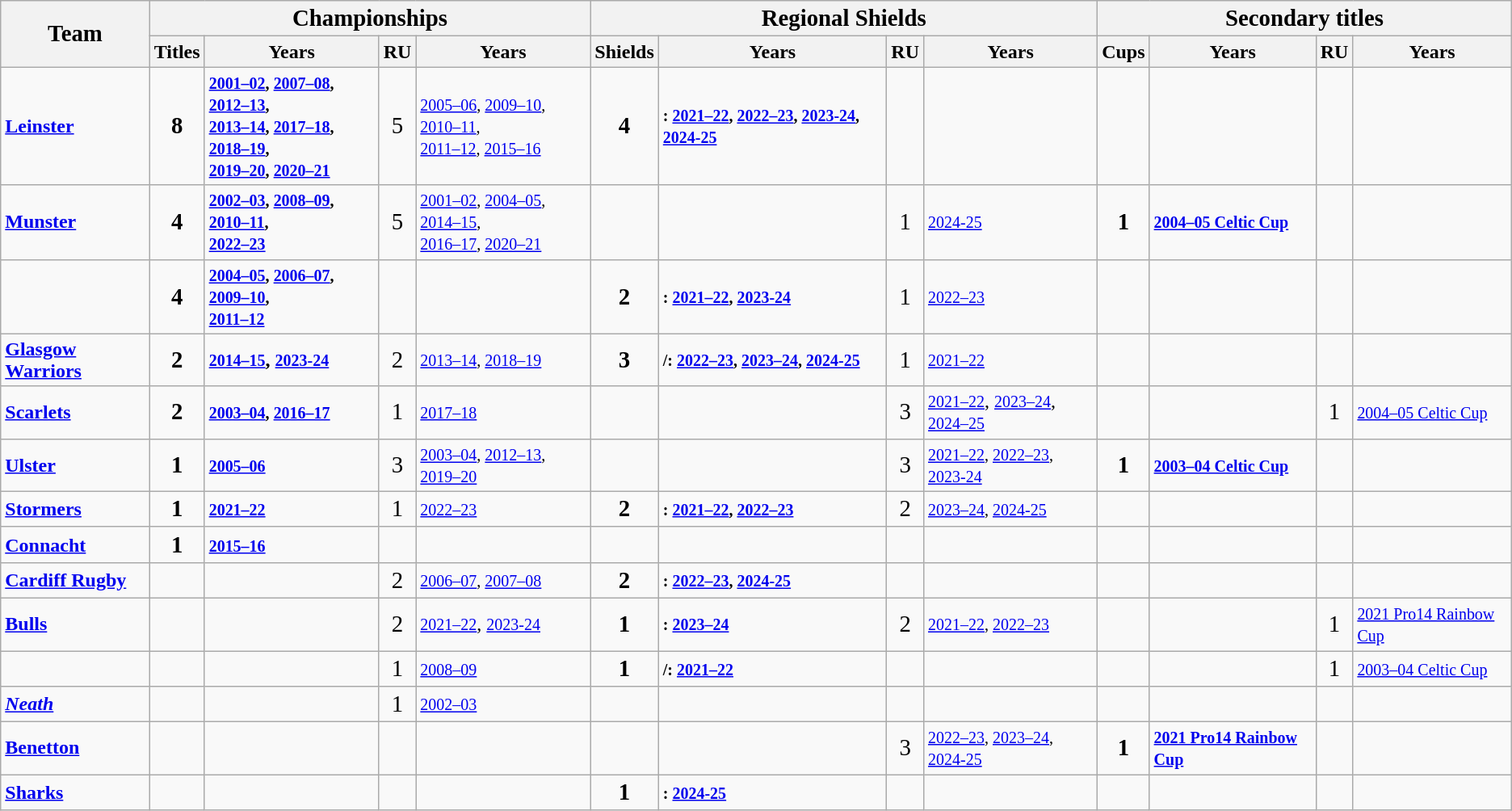<table class="wikitable sortable">
<tr>
<th rowspan="2"><big>Team</big></th>
<th colspan="4"><big>Championships</big></th>
<th colspan="4"><big>Regional Shields</big></th>
<th colspan="4"><big>Secondary titles</big></th>
</tr>
<tr>
<th>Titles</th>
<th>Years</th>
<th>RU</th>
<th>Years</th>
<th>Shields</th>
<th>Years</th>
<th>RU</th>
<th>Years</th>
<th>Cups</th>
<th>Years</th>
<th>RU</th>
<th>Years</th>
</tr>
<tr>
<td><strong> <a href='#'>Leinster</a></strong> <br></td>
<td align="center"><strong><big>8</big></strong></td>
<td><small><strong><a href='#'>2001–02</a>, <a href='#'>2007–08</a>, <a href='#'>2012–13</a>, <br><a href='#'>2013–14</a>, <a href='#'>2017–18</a>, <a href='#'>2018–19</a>, <br><a href='#'>2019–20</a>, <a href='#'>2020–21</a></strong></small></td>
<td align="center"><big>5</big></td>
<td><small><a href='#'>2005–06</a>, <a href='#'>2009–10</a>, <a href='#'>2010–11</a>, <br><a href='#'>2011–12</a>, <a href='#'>2015–16</a></small></td>
<td align="center"><strong><big>4</big></strong></td>
<td><small><strong>: <a href='#'>2021–22</a>, <a href='#'>2022–23</a>, <a href='#'>2023-24</a>, <a href='#'>2024-25</a></strong></small></td>
<td></td>
<td></td>
<td></td>
<td></td>
<td></td>
<td></td>
</tr>
<tr>
<td><strong> <a href='#'>Munster</a></strong> <br></td>
<td align="center"><strong><big>4</big></strong></td>
<td><small><strong><a href='#'>2002–03</a>, <a href='#'>2008–09</a>, <a href='#'>2010–11</a>,</strong></small><br><a href='#'><small><strong>2022–23</strong></small></a></td>
<td align="center"><big>5</big></td>
<td><small><a href='#'>2001–02</a>, <a href='#'>2004–05</a>, <a href='#'>2014–15</a>, <br><a href='#'>2016–17</a>, <a href='#'>2020–21</a></small></td>
<td></td>
<td></td>
<td align="center"><big>1</big></td>
<td><small><a href='#'>2024-25</a></small></td>
<td align="center"><strong><big>1</big></strong></td>
<td><a href='#'><small><strong>2004–05 Celtic Cup</strong></small></a></td>
<td></td>
<td></td>
</tr>
<tr>
<td><strong></strong><br></td>
<td align="center"><strong><big>4</big></strong></td>
<td><small><strong><a href='#'>2004–05</a>, <a href='#'>2006–07</a>, <a href='#'>2009–10</a>, <br><a href='#'>2011–12</a></strong></small></td>
<td align="center"></td>
<td></td>
<td align="center"><strong><big>2</big></strong></td>
<td><small><strong>: <a href='#'>2021–22</a>, <a href='#'>2023-24</a></strong></small></td>
<td align="center"><big>1</big></td>
<td><a href='#'><small>2022–23</small></a></td>
<td></td>
<td></td>
<td></td>
<td></td>
</tr>
<tr>
<td><strong> <a href='#'>Glasgow Warriors</a></strong> <br></td>
<td align="center"><strong><big>2</big></strong></td>
<td><strong><a href='#'><small>2014–15</small></a>, <a href='#'><small>2023-24</small></a></strong></td>
<td align="center"><big>2</big></td>
<td><small><a href='#'>2013–14</a>, <a href='#'>2018–19</a></small></td>
<td align="center"><strong><big>3</big></strong></td>
<td><small><strong>/: <a href='#'>2022–23</a>, <a href='#'>2023–24</a>, <a href='#'>2024-25</a></strong></small></td>
<td align="center"><big>1</big></td>
<td><a href='#'><small>2021–22</small></a></td>
<td></td>
<td></td>
<td></td>
<td></td>
</tr>
<tr>
<td><strong> <a href='#'>Scarlets</a></strong> <br></td>
<td align="center"><strong><big>2</big></strong></td>
<td><small><strong><a href='#'>2003–04</a>, <a href='#'>2016–17</a></strong></small></td>
<td align="center"><big>1</big></td>
<td><a href='#'><small>2017–18</small></a></td>
<td></td>
<td></td>
<td align="center"><big>3</big></td>
<td><a href='#'><small>2021–22</small></a>, <a href='#'><small>2023–24</small></a>, <a href='#'><small>2024–25</small></a></td>
<td align="center"></td>
<td></td>
<td align="center"><big>1</big></td>
<td><a href='#'><small>2004–05 Celtic Cup</small></a></td>
</tr>
<tr>
<td><strong> <a href='#'>Ulster</a></strong> <br></td>
<td align="center"><strong><big>1</big></strong></td>
<td><a href='#'><small><strong>2005–06</strong></small></a></td>
<td align="center"><big>3</big></td>
<td><small><a href='#'>2003–04</a>, <a href='#'>2012–13</a>, <a href='#'>2019–20</a></small></td>
<td></td>
<td></td>
<td align="center"><big>3</big></td>
<td><small><a href='#'>2021–22</a>, <a href='#'>2022–23</a>, <a href='#'>2023-24</a></small></td>
<td align="center"><strong><big>1</big></strong></td>
<td><a href='#'><small><strong>2003–04 Celtic Cup</strong></small></a></td>
<td></td>
<td></td>
</tr>
<tr>
<td><strong> <a href='#'>Stormers</a></strong> <br></td>
<td align="center"><strong><big>1</big></strong></td>
<td><a href='#'><small><strong>2021–22</strong></small></a></td>
<td align="center"><big>1</big></td>
<td><a href='#'><small>2022–23</small></a></td>
<td align="center"><strong><big>2</big></strong></td>
<td><small><strong>: <a href='#'>2021–22</a>, <a href='#'>2022–23</a></strong></small></td>
<td align="center"><big>2</big></td>
<td><small><a href='#'>2023–24</a>, <a href='#'>2024-25</a></small></td>
<td></td>
<td></td>
<td></td>
<td></td>
</tr>
<tr>
<td><strong> <a href='#'>Connacht</a></strong> <br></td>
<td align="center"><strong><big>1</big></strong></td>
<td><a href='#'><small><strong>2015–16</strong></small></a></td>
<td align="center"></td>
<td></td>
<td></td>
<td></td>
<td></td>
<td></td>
<td></td>
<td></td>
<td></td>
<td></td>
</tr>
<tr>
<td><strong> <a href='#'>Cardiff Rugby</a></strong></td>
<td align="center"></td>
<td></td>
<td align="center"><big>2</big></td>
<td><small><a href='#'>2006–07</a>, <a href='#'>2007–08</a></small></td>
<td align="center"><strong><big>2</big></strong></td>
<td><strong><small>: <a href='#'>2022–23</a>, <a href='#'>2024-25</a></small></strong></td>
<td></td>
<td></td>
<td></td>
<td></td>
<td></td>
<td></td>
</tr>
<tr>
<td><strong> <a href='#'>Bulls</a></strong></td>
<td align="center"></td>
<td></td>
<td align="center"><big>2</big></td>
<td><a href='#'><small>2021–22</small></a>, <a href='#'><small>2023-24</small></a></td>
<td align="center"><strong><big>1</big></strong></td>
<td><small><strong>: <a href='#'>2023–24</a></strong></small></td>
<td align="center"><big>2</big></td>
<td><small><a href='#'>2021–22</a>, <a href='#'>2022–23</a></small></td>
<td></td>
<td></td>
<td align="center"><big>1</big></td>
<td><a href='#'><small>2021 Pro14 Rainbow Cup</small></a></td>
</tr>
<tr>
<td><strong></strong></td>
<td align="center"></td>
<td></td>
<td align="center"><big>1</big></td>
<td><a href='#'><small>2008–09</small></a></td>
<td align="center"><strong><big>1</big></strong></td>
<td><small><strong>/: <a href='#'>2021–22</a></strong></small></td>
<td></td>
<td></td>
<td></td>
<td></td>
<td align="center"><big>1</big></td>
<td><a href='#'><small>2003–04 Celtic Cup</small></a></td>
</tr>
<tr>
<td><strong><em> <a href='#'>Neath</a></em></strong></td>
<td align="center"></td>
<td></td>
<td align="center"><big>1</big></td>
<td><a href='#'><small>2002–03</small></a></td>
<td></td>
<td></td>
<td></td>
<td></td>
<td></td>
<td></td>
<td></td>
<td></td>
</tr>
<tr>
<td><strong> <a href='#'>Benetton</a></strong><br></td>
<td align="center"></td>
<td></td>
<td align="center"></td>
<td></td>
<td></td>
<td></td>
<td align="center"><big>3</big></td>
<td><small><a href='#'>2022–23</a>, <a href='#'>2023–24</a>, <a href='#'>2024-25</a></small></td>
<td align="center"><strong><big>1</big></strong></td>
<td><a href='#'><small><strong>2021 Pro14 Rainbow Cup</strong></small></a></td>
<td></td>
<td></td>
</tr>
<tr>
<td> <strong><a href='#'>Sharks</a></strong></td>
<td></td>
<td></td>
<td></td>
<td></td>
<td align="center"><strong><big>1</big></strong></td>
<td><small><strong>: <a href='#'>2024-25</a></strong></small></td>
<td></td>
<td></td>
<td></td>
<td></td>
<td></td>
<td></td>
</tr>
</table>
